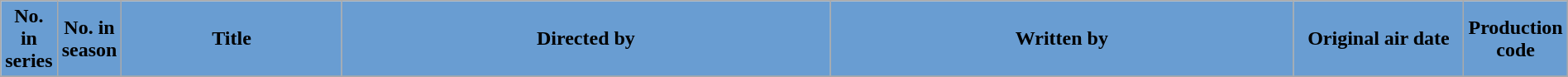<table class="wikitable plainrowheaders" style="width:100%; background-color:white">
<tr style="color:black">
<th style="background: #699DD2;" width="20">No. in<br>series</th>
<th style="background: #699DD2;" width="20">No. in<br>season</th>
<th style="background: #699DD2;">Title</th>
<th style="background: #699DD2;">Directed by</th>
<th style="background: #699DD2;">Written by</th>
<th style="background: #699DD2;" width="130">Original air date</th>
<th style="background: #699DD2;" width="50">Production<br>code</th>
</tr>
<tr>
</tr>
</table>
